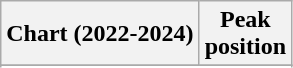<table class="wikitable sortable plainrowheaders" style="text-align:center">
<tr>
<th scope="col">Chart (2022-2024)</th>
<th scope="col">Peak<br>position</th>
</tr>
<tr>
</tr>
<tr>
</tr>
<tr>
</tr>
</table>
